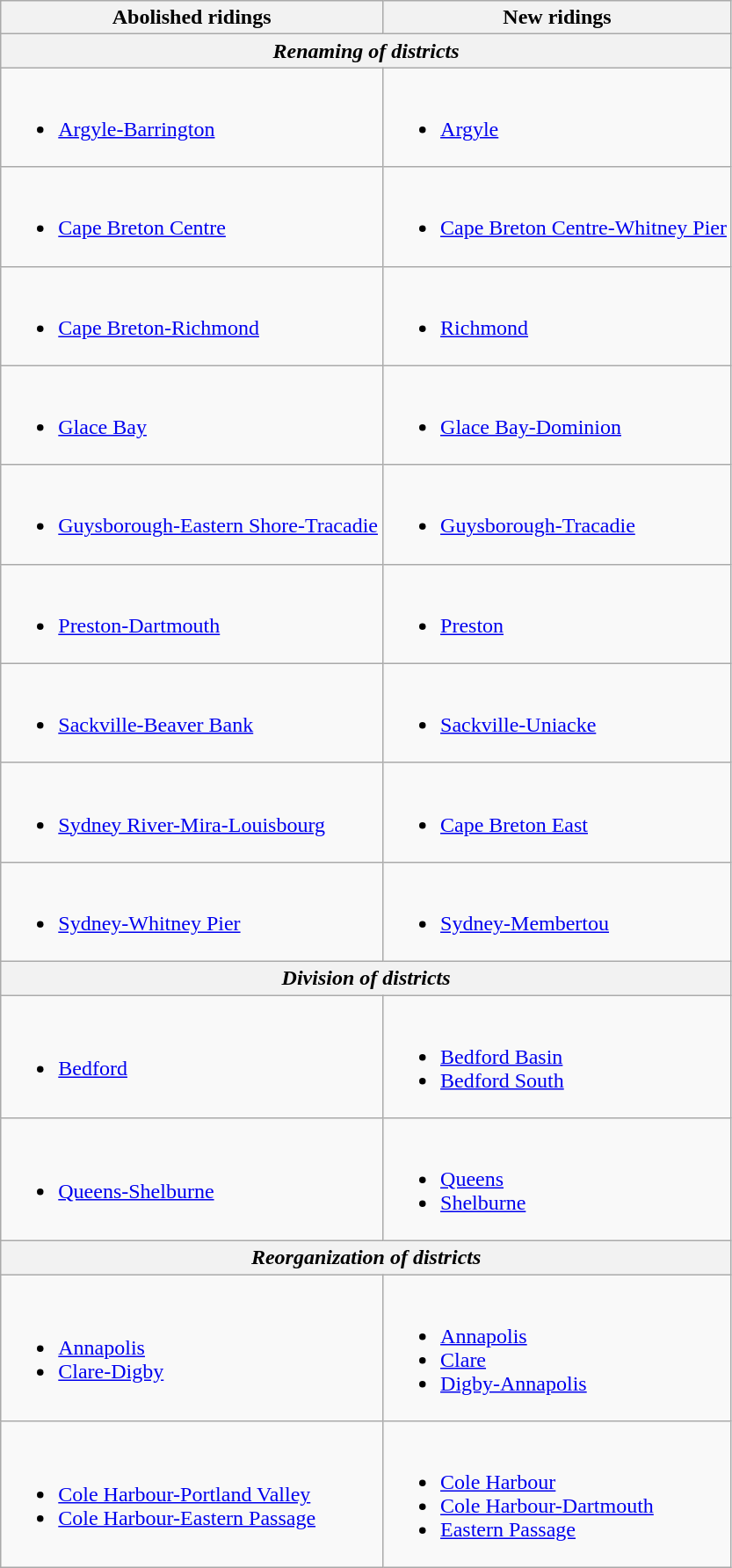<table class="wikitable">
<tr>
<th>Abolished ridings</th>
<th>New ridings</th>
</tr>
<tr>
<th colspan="2"><em>Renaming of districts</em></th>
</tr>
<tr>
<td><br><ul><li><a href='#'>Argyle-Barrington</a></li></ul></td>
<td><br><ul><li><a href='#'>Argyle</a></li></ul></td>
</tr>
<tr>
<td><br><ul><li><a href='#'>Cape Breton Centre</a></li></ul></td>
<td><br><ul><li><a href='#'>Cape Breton Centre-Whitney Pier</a></li></ul></td>
</tr>
<tr>
<td><br><ul><li><a href='#'>Cape Breton-Richmond</a></li></ul></td>
<td><br><ul><li><a href='#'>Richmond</a></li></ul></td>
</tr>
<tr>
<td><br><ul><li><a href='#'>Glace Bay</a></li></ul></td>
<td><br><ul><li><a href='#'>Glace Bay-Dominion</a></li></ul></td>
</tr>
<tr>
<td><br><ul><li><a href='#'>Guysborough-Eastern Shore-Tracadie</a></li></ul></td>
<td><br><ul><li><a href='#'>Guysborough-Tracadie</a></li></ul></td>
</tr>
<tr>
<td><br><ul><li><a href='#'>Preston-Dartmouth</a></li></ul></td>
<td><br><ul><li><a href='#'>Preston</a></li></ul></td>
</tr>
<tr>
<td><br><ul><li><a href='#'>Sackville-Beaver Bank</a></li></ul></td>
<td><br><ul><li><a href='#'>Sackville-Uniacke</a></li></ul></td>
</tr>
<tr>
<td><br><ul><li><a href='#'>Sydney River-Mira-Louisbourg</a></li></ul></td>
<td><br><ul><li><a href='#'>Cape Breton East</a></li></ul></td>
</tr>
<tr>
<td><br><ul><li><a href='#'>Sydney-Whitney Pier</a></li></ul></td>
<td><br><ul><li><a href='#'>Sydney-Membertou</a></li></ul></td>
</tr>
<tr>
<th colspan="2"><em>Division of districts</em></th>
</tr>
<tr>
<td><br><ul><li><a href='#'>Bedford</a></li></ul></td>
<td><br><ul><li><a href='#'>Bedford Basin</a></li><li><a href='#'>Bedford South</a></li></ul></td>
</tr>
<tr>
<td><br><ul><li><a href='#'>Queens-Shelburne</a></li></ul></td>
<td><br><ul><li><a href='#'>Queens</a></li><li><a href='#'>Shelburne</a></li></ul></td>
</tr>
<tr>
<th colspan="2"><em>Reorganization of districts</em></th>
</tr>
<tr>
<td><br><ul><li><a href='#'>Annapolis</a></li><li><a href='#'>Clare-Digby</a></li></ul></td>
<td><br><ul><li><a href='#'>Annapolis</a></li><li><a href='#'>Clare</a></li><li><a href='#'>Digby-Annapolis</a></li></ul></td>
</tr>
<tr>
<td><br><ul><li><a href='#'>Cole Harbour-Portland Valley</a></li><li><a href='#'>Cole Harbour-Eastern Passage</a></li></ul></td>
<td><br><ul><li><a href='#'>Cole Harbour</a></li><li><a href='#'>Cole Harbour-Dartmouth</a></li><li><a href='#'>Eastern Passage</a></li></ul></td>
</tr>
</table>
